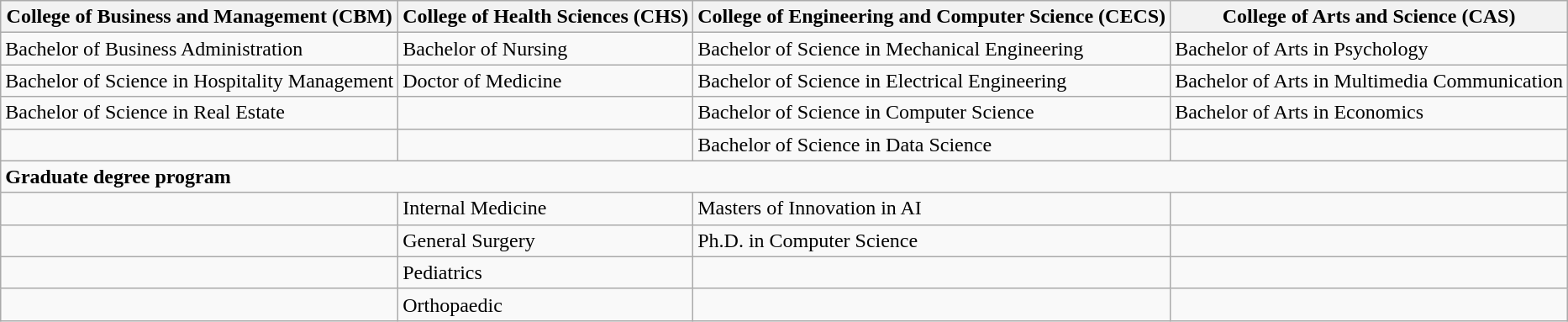<table class="wikitable">
<tr>
<th>College of Business and Management (CBM)</th>
<th>College of Health Sciences (CHS)</th>
<th>College of Engineering and Computer Science (CECS)</th>
<th>College of Arts and Science (CAS)</th>
</tr>
<tr>
<td>Bachelor of Business Administration</td>
<td>Bachelor of Nursing</td>
<td>Bachelor of Science in Mechanical Engineering</td>
<td>Bachelor of Arts in Psychology</td>
</tr>
<tr>
<td>Bachelor of Science in Hospitality Management</td>
<td>Doctor of Medicine</td>
<td>Bachelor of Science in Electrical Engineering</td>
<td>Bachelor of Arts in Multimedia Communication</td>
</tr>
<tr>
<td>Bachelor of Science in Real Estate</td>
<td></td>
<td>Bachelor of Science in Computer Science</td>
<td>Bachelor of Arts in Economics</td>
</tr>
<tr>
<td></td>
<td></td>
<td>Bachelor of Science in Data Science</td>
<td></td>
</tr>
<tr>
<td colspan="4"><strong>Graduate degree program</strong></td>
</tr>
<tr>
<td></td>
<td>Internal Medicine</td>
<td>Masters of Innovation in AI</td>
<td></td>
</tr>
<tr>
<td></td>
<td>General Surgery</td>
<td>Ph.D. in Computer Science</td>
<td></td>
</tr>
<tr>
<td></td>
<td>Pediatrics</td>
<td></td>
<td></td>
</tr>
<tr>
<td></td>
<td>Orthopaedic</td>
<td></td>
<td></td>
</tr>
</table>
